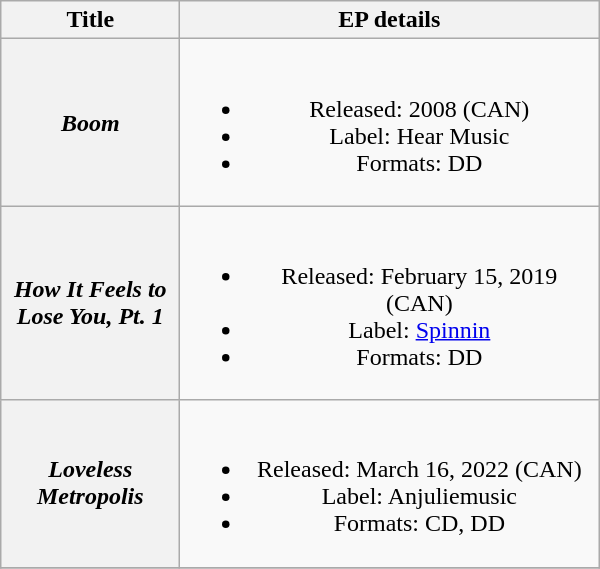<table class="wikitable plainrowheaders" style="text-align:center;">
<tr>
<th scope="col" style="width:7em;">Title</th>
<th scope="col" style="width:17em;">EP details</th>
</tr>
<tr>
<th scope="row"><em>Boom</em></th>
<td><br><ul><li>Released: 2008 <span>(CAN)</span></li><li>Label: Hear Music</li><li>Formats: DD</li></ul></td>
</tr>
<tr>
<th scope="row"><em>How It Feels to Lose You, Pt. 1</em></th>
<td><br><ul><li>Released: February 15, 2019 <span>(CAN)</span></li><li>Label: <a href='#'>Spinnin</a></li><li>Formats: DD</li></ul></td>
</tr>
<tr>
<th scope="row"><em>Loveless Metropolis</em></th>
<td><br><ul><li>Released: March 16, 2022 <span>(CAN)</span></li><li>Label: Anjuliemusic</li><li>Formats: CD, DD</li></ul></td>
</tr>
<tr>
</tr>
</table>
